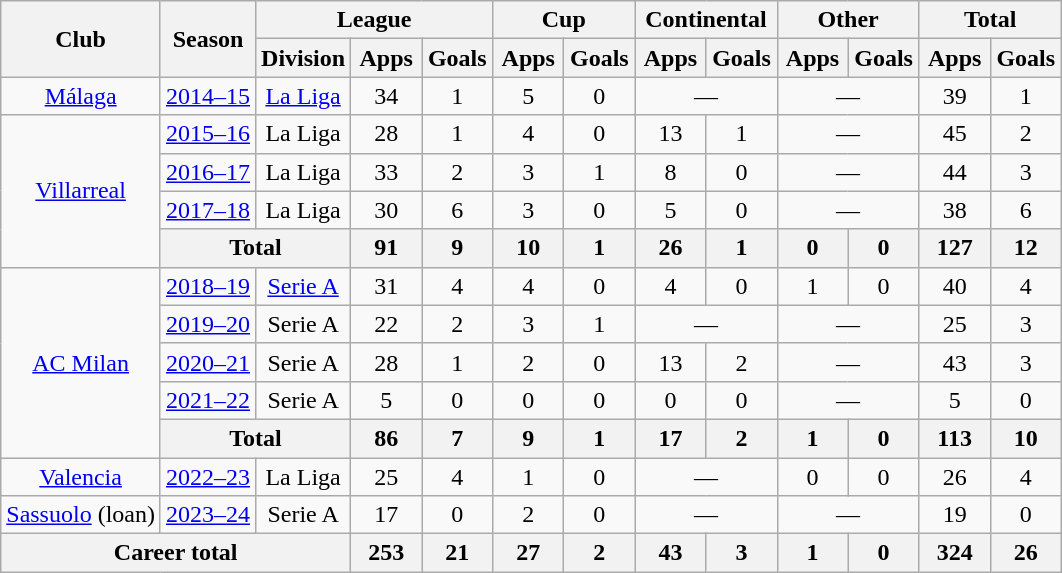<table class="wikitable" style="text-align:center">
<tr>
<th rowspan="2">Club</th>
<th rowspan="2">Season</th>
<th colspan="3">League</th>
<th colspan="2">Cup</th>
<th colspan="2">Continental</th>
<th colspan="2">Other</th>
<th colspan="2">Total</th>
</tr>
<tr>
<th width="40">Division</th>
<th width="40">Apps</th>
<th width="40">Goals</th>
<th width="40">Apps</th>
<th width="40">Goals</th>
<th width="40">Apps</th>
<th width="40">Goals</th>
<th width="40">Apps</th>
<th width="40">Goals</th>
<th width="40">Apps</th>
<th width="40">Goals</th>
</tr>
<tr>
<td><a href='#'>Málaga</a></td>
<td><a href='#'>2014–15</a></td>
<td><a href='#'>La Liga</a></td>
<td>34</td>
<td>1</td>
<td>5</td>
<td>0</td>
<td colspan="2">—</td>
<td colspan="2">—</td>
<td>39</td>
<td>1</td>
</tr>
<tr>
<td rowspan="4"><a href='#'>Villarreal</a></td>
<td><a href='#'>2015–16</a></td>
<td>La Liga</td>
<td>28</td>
<td>1</td>
<td>4</td>
<td>0</td>
<td>13</td>
<td>1</td>
<td colspan="2">—</td>
<td>45</td>
<td>2</td>
</tr>
<tr>
<td><a href='#'>2016–17</a></td>
<td>La Liga</td>
<td>33</td>
<td>2</td>
<td>3</td>
<td>1</td>
<td>8</td>
<td>0</td>
<td colspan="2">—</td>
<td>44</td>
<td>3</td>
</tr>
<tr>
<td><a href='#'>2017–18</a></td>
<td>La Liga</td>
<td>30</td>
<td>6</td>
<td>3</td>
<td>0</td>
<td>5</td>
<td>0</td>
<td colspan="2">—</td>
<td>38</td>
<td>6</td>
</tr>
<tr>
<th colspan="2">Total</th>
<th>91</th>
<th>9</th>
<th>10</th>
<th>1</th>
<th>26</th>
<th>1</th>
<th>0</th>
<th>0</th>
<th>127</th>
<th>12</th>
</tr>
<tr>
<td rowspan="5"><a href='#'>AC Milan</a></td>
<td><a href='#'>2018–19</a></td>
<td><a href='#'>Serie A</a></td>
<td>31</td>
<td>4</td>
<td>4</td>
<td>0</td>
<td>4</td>
<td>0</td>
<td>1</td>
<td>0</td>
<td>40</td>
<td>4</td>
</tr>
<tr>
<td><a href='#'>2019–20</a></td>
<td>Serie A</td>
<td>22</td>
<td>2</td>
<td>3</td>
<td>1</td>
<td colspan="2">—</td>
<td colspan="2">—</td>
<td>25</td>
<td>3</td>
</tr>
<tr>
<td><a href='#'>2020–21</a></td>
<td>Serie A</td>
<td>28</td>
<td>1</td>
<td>2</td>
<td>0</td>
<td>13</td>
<td>2</td>
<td colspan="2">—</td>
<td>43</td>
<td>3</td>
</tr>
<tr>
<td><a href='#'>2021–22</a></td>
<td>Serie A</td>
<td>5</td>
<td>0</td>
<td>0</td>
<td>0</td>
<td>0</td>
<td>0</td>
<td colspan="2">—</td>
<td>5</td>
<td>0</td>
</tr>
<tr>
<th colspan="2">Total</th>
<th>86</th>
<th>7</th>
<th>9</th>
<th>1</th>
<th>17</th>
<th>2</th>
<th>1</th>
<th>0</th>
<th>113</th>
<th>10</th>
</tr>
<tr>
<td><a href='#'>Valencia</a></td>
<td><a href='#'>2022–23</a></td>
<td>La Liga</td>
<td>25</td>
<td>4</td>
<td>1</td>
<td>0</td>
<td colspan="2">—</td>
<td>0</td>
<td>0</td>
<td>26</td>
<td>4</td>
</tr>
<tr>
<td><a href='#'>Sassuolo</a> (loan)</td>
<td><a href='#'>2023–24</a></td>
<td>Serie A</td>
<td>17</td>
<td>0</td>
<td>2</td>
<td>0</td>
<td colspan="2">—</td>
<td colspan="2">—</td>
<td>19</td>
<td>0</td>
</tr>
<tr>
<th colspan="3">Career total</th>
<th>253</th>
<th>21</th>
<th>27</th>
<th>2</th>
<th>43</th>
<th>3</th>
<th>1</th>
<th>0</th>
<th>324</th>
<th>26</th>
</tr>
</table>
